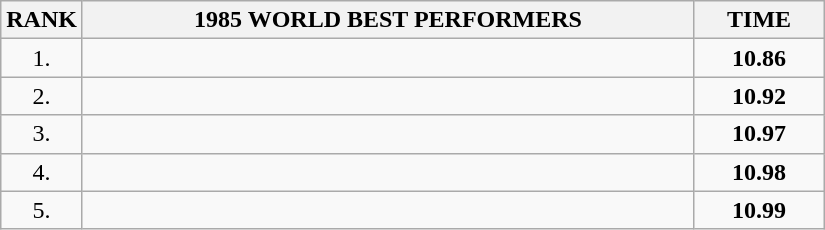<table class="wikitable sortable">
<tr>
<th>RANK</th>
<th align="center" style="width: 25em">1985 WORLD BEST PERFORMERS</th>
<th align="center" style="width: 5em">TIME</th>
</tr>
<tr>
<td align="center">1.</td>
<td></td>
<td align="center"><strong>10.86</strong></td>
</tr>
<tr>
<td align="center">2.</td>
<td></td>
<td align="center"><strong>10.92</strong></td>
</tr>
<tr>
<td align="center">3.</td>
<td></td>
<td align="center"><strong>10.97</strong></td>
</tr>
<tr>
<td align="center">4.</td>
<td></td>
<td align="center"><strong>10.98</strong></td>
</tr>
<tr>
<td align="center">5.</td>
<td></td>
<td align="center"><strong>10.99</strong></td>
</tr>
</table>
